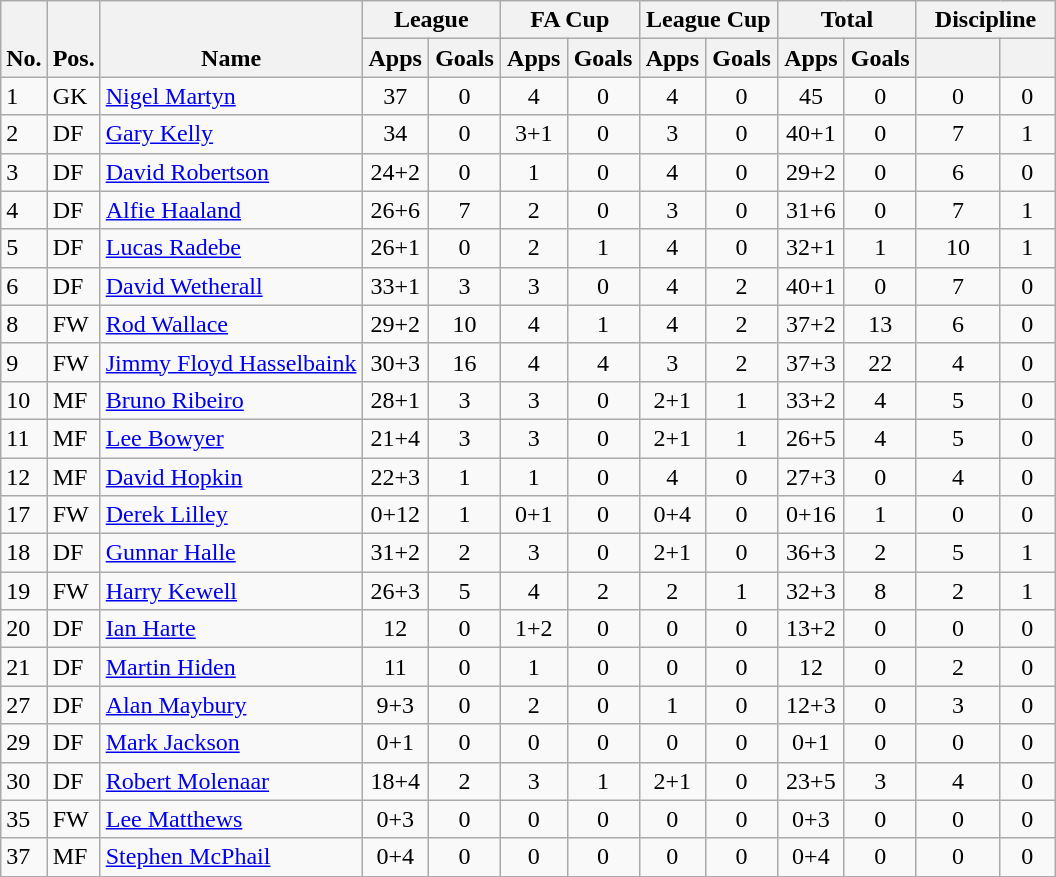<table class="wikitable" style="text-align:center">
<tr>
<th rowspan="2" valign="bottom">No.</th>
<th rowspan="2" valign="bottom">Pos.</th>
<th rowspan="2" valign="bottom">Name</th>
<th colspan="2" width="85">League</th>
<th colspan="2" width="85">FA Cup</th>
<th colspan="2" width="85">League Cup</th>
<th colspan="2" width="85">Total</th>
<th colspan="2" width="85">Discipline</th>
</tr>
<tr>
<th>Apps</th>
<th>Goals</th>
<th>Apps</th>
<th>Goals</th>
<th>Apps</th>
<th>Goals</th>
<th>Apps</th>
<th>Goals</th>
<th></th>
<th></th>
</tr>
<tr>
<td align="left">1</td>
<td align="left">GK</td>
<td align="left"> <a href='#'>Nigel Martyn</a></td>
<td>37</td>
<td>0</td>
<td>4</td>
<td>0</td>
<td>4</td>
<td>0</td>
<td>45</td>
<td>0</td>
<td>0</td>
<td>0</td>
</tr>
<tr>
<td align="left">2</td>
<td align="left">DF</td>
<td align="left"> <a href='#'>Gary Kelly</a></td>
<td>34</td>
<td>0</td>
<td>3+1</td>
<td>0</td>
<td>3</td>
<td>0</td>
<td>40+1</td>
<td>0</td>
<td>7</td>
<td>1</td>
</tr>
<tr>
<td align="left">3</td>
<td align="left">DF</td>
<td align="left"> <a href='#'>David Robertson</a></td>
<td>24+2</td>
<td>0</td>
<td>1</td>
<td>0</td>
<td>4</td>
<td>0</td>
<td>29+2</td>
<td>0</td>
<td>6</td>
<td>0</td>
</tr>
<tr>
<td align="left">4</td>
<td align="left">DF</td>
<td align="left"> <a href='#'>Alfie Haaland</a></td>
<td>26+6</td>
<td>7</td>
<td>2</td>
<td>0</td>
<td>3</td>
<td>0</td>
<td>31+6</td>
<td>0</td>
<td>7</td>
<td>1</td>
</tr>
<tr>
<td align="left">5</td>
<td align="left">DF</td>
<td align="left"> <a href='#'>Lucas Radebe</a></td>
<td>26+1</td>
<td>0</td>
<td>2</td>
<td>1</td>
<td>4</td>
<td>0</td>
<td>32+1</td>
<td>1</td>
<td>10</td>
<td>1</td>
</tr>
<tr>
<td align="left">6</td>
<td align="left">DF</td>
<td align="left"> <a href='#'>David Wetherall</a></td>
<td>33+1</td>
<td>3</td>
<td>3</td>
<td>0</td>
<td>4</td>
<td>2</td>
<td>40+1</td>
<td>0</td>
<td>7</td>
<td>0</td>
</tr>
<tr>
<td align="left">8</td>
<td align="left">FW</td>
<td align="left"> <a href='#'>Rod Wallace</a></td>
<td>29+2</td>
<td>10</td>
<td>4</td>
<td>1</td>
<td>4</td>
<td>2</td>
<td>37+2</td>
<td>13</td>
<td>6</td>
<td>0</td>
</tr>
<tr>
<td align="left">9</td>
<td align="left">FW</td>
<td align="left"> <a href='#'>Jimmy Floyd Hasselbaink</a></td>
<td>30+3</td>
<td>16</td>
<td>4</td>
<td>4</td>
<td>3</td>
<td>2</td>
<td>37+3</td>
<td>22</td>
<td>4</td>
<td>0</td>
</tr>
<tr>
<td align="left">10</td>
<td align="left">MF</td>
<td align="left"> <a href='#'>Bruno Ribeiro</a></td>
<td>28+1</td>
<td>3</td>
<td>3</td>
<td>0</td>
<td>2+1</td>
<td>1</td>
<td>33+2</td>
<td>4</td>
<td>5</td>
<td>0</td>
</tr>
<tr>
<td align="left">11</td>
<td align="left">MF</td>
<td align="left"> <a href='#'>Lee Bowyer</a></td>
<td>21+4</td>
<td>3</td>
<td>3</td>
<td>0</td>
<td>2+1</td>
<td>1</td>
<td>26+5</td>
<td>4</td>
<td>5</td>
<td>0</td>
</tr>
<tr>
<td align="left">12</td>
<td align="left">MF</td>
<td align="left"> <a href='#'>David Hopkin</a></td>
<td>22+3</td>
<td>1</td>
<td>1</td>
<td>0</td>
<td>4</td>
<td>0</td>
<td>27+3</td>
<td>0</td>
<td>4</td>
<td>0</td>
</tr>
<tr>
<td align="left">17</td>
<td align="left">FW</td>
<td align="left"> <a href='#'>Derek Lilley</a></td>
<td>0+12</td>
<td>1</td>
<td>0+1</td>
<td>0</td>
<td>0+4</td>
<td>0</td>
<td>0+16</td>
<td>1</td>
<td>0</td>
<td>0</td>
</tr>
<tr>
<td align="left">18</td>
<td align="left">DF</td>
<td align="left"> <a href='#'>Gunnar Halle</a></td>
<td>31+2</td>
<td>2</td>
<td>3</td>
<td>0</td>
<td>2+1</td>
<td>0</td>
<td>36+3</td>
<td>2</td>
<td>5</td>
<td>1</td>
</tr>
<tr>
<td align="left">19</td>
<td align="left">FW</td>
<td align="left"> <a href='#'>Harry Kewell</a></td>
<td>26+3</td>
<td>5</td>
<td>4</td>
<td>2</td>
<td>2</td>
<td>1</td>
<td>32+3</td>
<td>8</td>
<td>2</td>
<td>1</td>
</tr>
<tr>
<td align="left">20</td>
<td align="left">DF</td>
<td align="left"> <a href='#'>Ian Harte</a></td>
<td>12</td>
<td>0</td>
<td>1+2</td>
<td>0</td>
<td>0</td>
<td>0</td>
<td>13+2</td>
<td>0</td>
<td>0</td>
<td>0</td>
</tr>
<tr>
<td align="left">21</td>
<td align="left">DF</td>
<td align="left"> <a href='#'>Martin Hiden</a></td>
<td>11</td>
<td>0</td>
<td>1</td>
<td>0</td>
<td>0</td>
<td>0</td>
<td>12</td>
<td>0</td>
<td>2</td>
<td>0</td>
</tr>
<tr>
<td align="left">27</td>
<td align="left">DF</td>
<td align="left"> <a href='#'>Alan Maybury</a></td>
<td>9+3</td>
<td>0</td>
<td>2</td>
<td>0</td>
<td>1</td>
<td>0</td>
<td>12+3</td>
<td>0</td>
<td>3</td>
<td>0</td>
</tr>
<tr>
<td align="left">29</td>
<td align="left">DF</td>
<td align="left"> <a href='#'>Mark Jackson</a></td>
<td>0+1</td>
<td>0</td>
<td>0</td>
<td>0</td>
<td>0</td>
<td>0</td>
<td>0+1</td>
<td>0</td>
<td>0</td>
<td>0</td>
</tr>
<tr>
<td align="left">30</td>
<td align="left">DF</td>
<td align="left"> <a href='#'>Robert Molenaar</a></td>
<td>18+4</td>
<td>2</td>
<td>3</td>
<td>1</td>
<td>2+1</td>
<td>0</td>
<td>23+5</td>
<td>3</td>
<td>4</td>
<td>0</td>
</tr>
<tr>
<td align="left">35</td>
<td align="left">FW</td>
<td align="left"> <a href='#'>Lee Matthews</a></td>
<td>0+3</td>
<td>0</td>
<td>0</td>
<td>0</td>
<td>0</td>
<td>0</td>
<td>0+3</td>
<td>0</td>
<td>0</td>
<td>0</td>
</tr>
<tr>
<td align="left">37</td>
<td align="left">MF</td>
<td align="left"> <a href='#'>Stephen McPhail</a></td>
<td>0+4</td>
<td>0</td>
<td>0</td>
<td>0</td>
<td>0</td>
<td>0</td>
<td>0+4</td>
<td>0</td>
<td>0</td>
<td>0</td>
</tr>
</table>
